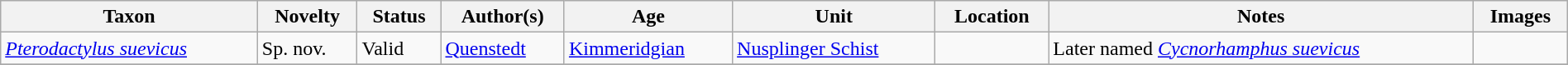<table class="wikitable sortable" align="center" width="100%">
<tr>
<th>Taxon</th>
<th>Novelty</th>
<th>Status</th>
<th>Author(s)</th>
<th>Age</th>
<th>Unit</th>
<th>Location</th>
<th>Notes</th>
<th>Images</th>
</tr>
<tr>
<td><em><a href='#'>Pterodactylus suevicus</a></em></td>
<td>Sp. nov.</td>
<td>Valid</td>
<td><a href='#'>Quenstedt</a></td>
<td><a href='#'>Kimmeridgian</a></td>
<td><a href='#'>Nusplinger Schist</a></td>
<td></td>
<td>Later named <em><a href='#'>Cycnorhamphus suevicus</a></em></td>
<td></td>
</tr>
<tr>
</tr>
</table>
